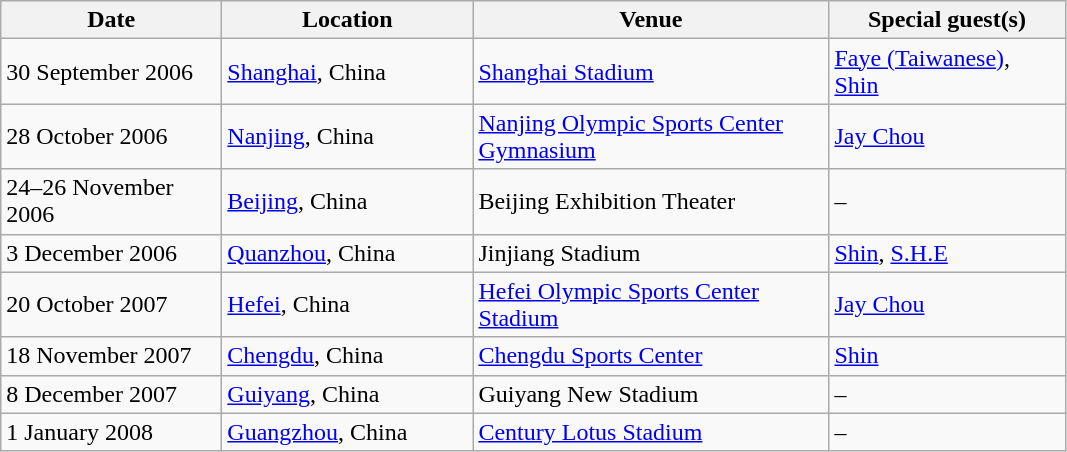<table class="wikitable">
<tr>
<th width="140px">Date</th>
<th width="160px">Location</th>
<th width="230px">Venue</th>
<th width="150px">Special guest(s)</th>
</tr>
<tr>
<td>30 September 2006</td>
<td><a href='#'>Shanghai</a>, China</td>
<td><a href='#'>Shanghai Stadium</a></td>
<td><a href='#'>Faye (Taiwanese)</a>, <a href='#'>Shin</a></td>
</tr>
<tr>
<td>28 October 2006</td>
<td><a href='#'>Nanjing</a>, China</td>
<td><a href='#'>Nanjing Olympic Sports Center Gymnasium</a></td>
<td><a href='#'>Jay Chou</a></td>
</tr>
<tr>
<td>24–26 November 2006</td>
<td><a href='#'>Beijing</a>, China</td>
<td>Beijing Exhibition Theater</td>
<td>–</td>
</tr>
<tr>
<td>3 December 2006</td>
<td><a href='#'>Quanzhou</a>, China</td>
<td>Jinjiang Stadium</td>
<td><a href='#'>Shin</a>, <a href='#'>S.H.E</a></td>
</tr>
<tr>
<td>20 October 2007</td>
<td><a href='#'>Hefei</a>, China</td>
<td><a href='#'>Hefei Olympic Sports Center Stadium</a></td>
<td><a href='#'>Jay Chou</a></td>
</tr>
<tr>
<td>18 November 2007</td>
<td><a href='#'>Chengdu</a>, China</td>
<td><a href='#'>Chengdu Sports Center</a></td>
<td><a href='#'>Shin</a></td>
</tr>
<tr>
<td>8 December 2007</td>
<td><a href='#'>Guiyang</a>, China</td>
<td>Guiyang New Stadium</td>
<td>–</td>
</tr>
<tr>
<td>1 January 2008</td>
<td><a href='#'>Guangzhou</a>, China</td>
<td><a href='#'>Century Lotus Stadium</a></td>
<td>–</td>
</tr>
</table>
